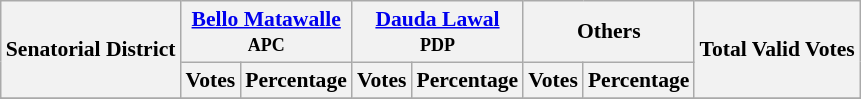<table class="wikitable sortable" style=" font-size: 90%">
<tr>
<th rowspan="2">Senatorial District</th>
<th colspan="2"><a href='#'>Bello Matawalle</a><br><small>APC</small></th>
<th colspan="2"><a href='#'>Dauda Lawal</a><br><small>PDP</small></th>
<th colspan="2">Others</th>
<th rowspan="2">Total Valid Votes</th>
</tr>
<tr>
<th>Votes</th>
<th>Percentage</th>
<th>Votes</th>
<th>Percentage</th>
<th>Votes</th>
<th>Percentage</th>
</tr>
<tr>
</tr>
<tr>
</tr>
<tr>
</tr>
<tr>
</tr>
<tr>
</tr>
<tr>
</tr>
</table>
